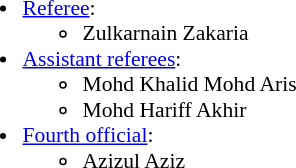<table style="width: 100%; font-size: 90%;">
<tr>
<td><br><ul><li><a href='#'>Referee</a>:<ul><li>Zulkarnain Zakaria</li></ul></li><li><a href='#'>Assistant referees</a>:<ul><li>Mohd Khalid Mohd Aris</li><li>Mohd Hariff Akhir</li></ul></li><li><a href='#'>Fourth official</a>:<ul><li>Azizul Aziz</li></ul></li></ul></td>
<td style="width: 60%; vertical-align: top;"></td>
</tr>
</table>
